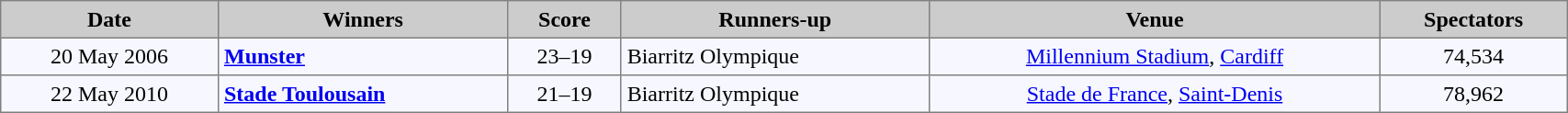<table bgcolor="#f7f8ff" cellpadding="4" width="90%" cellspacing="0" border="1" style="font-size: 100%; border: grey solid 1px; border-collapse: collapse;">
<tr bgcolor="#CCCCCC">
<td align=center><strong>Date</strong></td>
<td align=center><strong>Winners</strong></td>
<td align=center><strong>Score</strong></td>
<td align=center><strong>Runners-up</strong></td>
<td align=center><strong>Venue</strong></td>
<td align=center><strong>Spectators</strong></td>
</tr>
<tr>
<td align=center>20 May 2006</td>
<td> <strong><a href='#'>Munster</a></strong></td>
<td align=center>23–19</td>
<td> Biarritz Olympique</td>
<td align=center><a href='#'>Millennium Stadium</a>, <a href='#'>Cardiff</a></td>
<td align=center>74,534</td>
</tr>
<tr>
<td align=center>22 May 2010</td>
<td> <strong><a href='#'>Stade Toulousain</a></strong></td>
<td align=center>21–19</td>
<td> Biarritz Olympique</td>
<td align=center><a href='#'>Stade de France</a>, <a href='#'>Saint-Denis</a></td>
<td align=center>78,962</td>
</tr>
</table>
